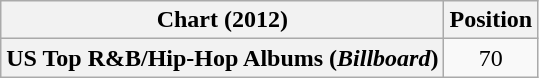<table class="wikitable plainrowheaders" style="text-align:center">
<tr>
<th scope="col">Chart (2012)</th>
<th scope="col">Position</th>
</tr>
<tr>
<th scope="row">US Top R&B/Hip-Hop Albums (<em>Billboard</em>)</th>
<td>70</td>
</tr>
</table>
